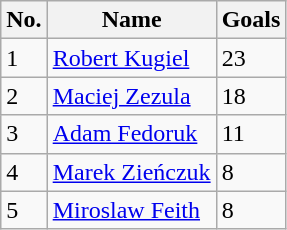<table class="wikitable" style="display: inline-table;">
<tr>
<th>No.</th>
<th>Name</th>
<th>Goals</th>
</tr>
<tr>
<td>1</td>
<td><a href='#'>Robert Kugiel</a></td>
<td>23</td>
</tr>
<tr>
<td>2</td>
<td><a href='#'>Maciej Zezula</a></td>
<td>18</td>
</tr>
<tr>
<td>3</td>
<td><a href='#'>Adam Fedoruk</a></td>
<td>11</td>
</tr>
<tr>
<td>4</td>
<td><a href='#'>Marek Zieńczuk</a></td>
<td>8</td>
</tr>
<tr>
<td>5</td>
<td><a href='#'>Miroslaw Feith</a></td>
<td>8</td>
</tr>
</table>
